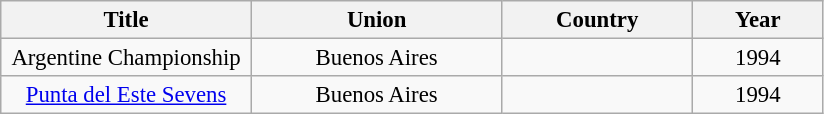<table class="wikitable" align="center" style="font-size: 95%;">
<tr>
<th width="160">Title</th>
<th width="160">Union</th>
<th width="120">Country</th>
<th width="80">Year</th>
</tr>
<tr align=center>
<td>Argentine Championship</td>
<td>Buenos Aires</td>
<td></td>
<td>1994</td>
</tr>
<tr align=center>
<td><a href='#'>Punta del Este Sevens</a></td>
<td>Buenos Aires</td>
<td></td>
<td>1994</td>
</tr>
</table>
